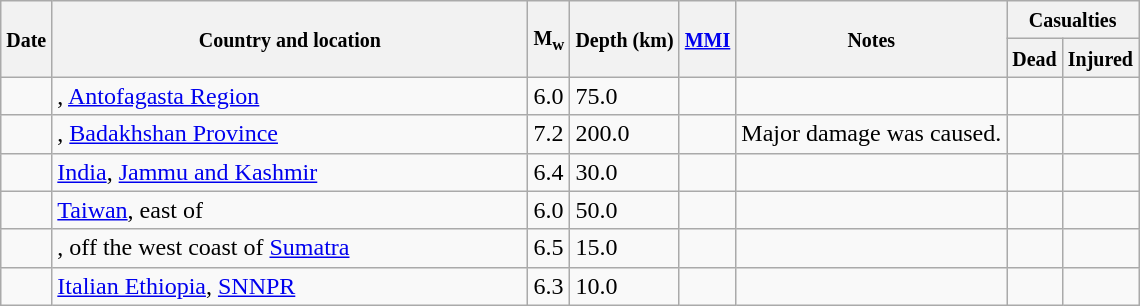<table class="wikitable sortable sort-under" style="border:1px black; margin-left:1em;">
<tr>
<th rowspan="2"><small>Date</small></th>
<th rowspan="2" style="width: 310px"><small>Country and location</small></th>
<th rowspan="2"><small>M<sub>w</sub></small></th>
<th rowspan="2"><small>Depth (km)</small></th>
<th rowspan="2"><small><a href='#'>MMI</a></small></th>
<th rowspan="2" class="unsortable"><small>Notes</small></th>
<th colspan="2"><small>Casualties</small></th>
</tr>
<tr>
<th><small>Dead</small></th>
<th><small>Injured</small></th>
</tr>
<tr>
<td></td>
<td>, <a href='#'>Antofagasta Region</a></td>
<td>6.0</td>
<td>75.0</td>
<td></td>
<td></td>
<td></td>
<td></td>
</tr>
<tr>
<td></td>
<td>, <a href='#'>Badakhshan Province</a></td>
<td>7.2</td>
<td>200.0</td>
<td></td>
<td>Major damage was caused.</td>
<td></td>
<td></td>
</tr>
<tr>
<td></td>
<td> <a href='#'>India</a>, <a href='#'>Jammu and Kashmir</a></td>
<td>6.4</td>
<td>30.0</td>
<td></td>
<td></td>
<td></td>
<td></td>
</tr>
<tr>
<td></td>
<td> <a href='#'>Taiwan</a>, east of</td>
<td>6.0</td>
<td>50.0</td>
<td></td>
<td></td>
<td></td>
<td></td>
</tr>
<tr>
<td></td>
<td>, off the west coast of <a href='#'>Sumatra</a></td>
<td>6.5</td>
<td>15.0</td>
<td></td>
<td></td>
<td></td>
<td></td>
</tr>
<tr>
<td></td>
<td> <a href='#'>Italian Ethiopia</a>, <a href='#'>SNNPR</a></td>
<td>6.3</td>
<td>10.0</td>
<td></td>
<td></td>
<td></td>
<td></td>
</tr>
</table>
